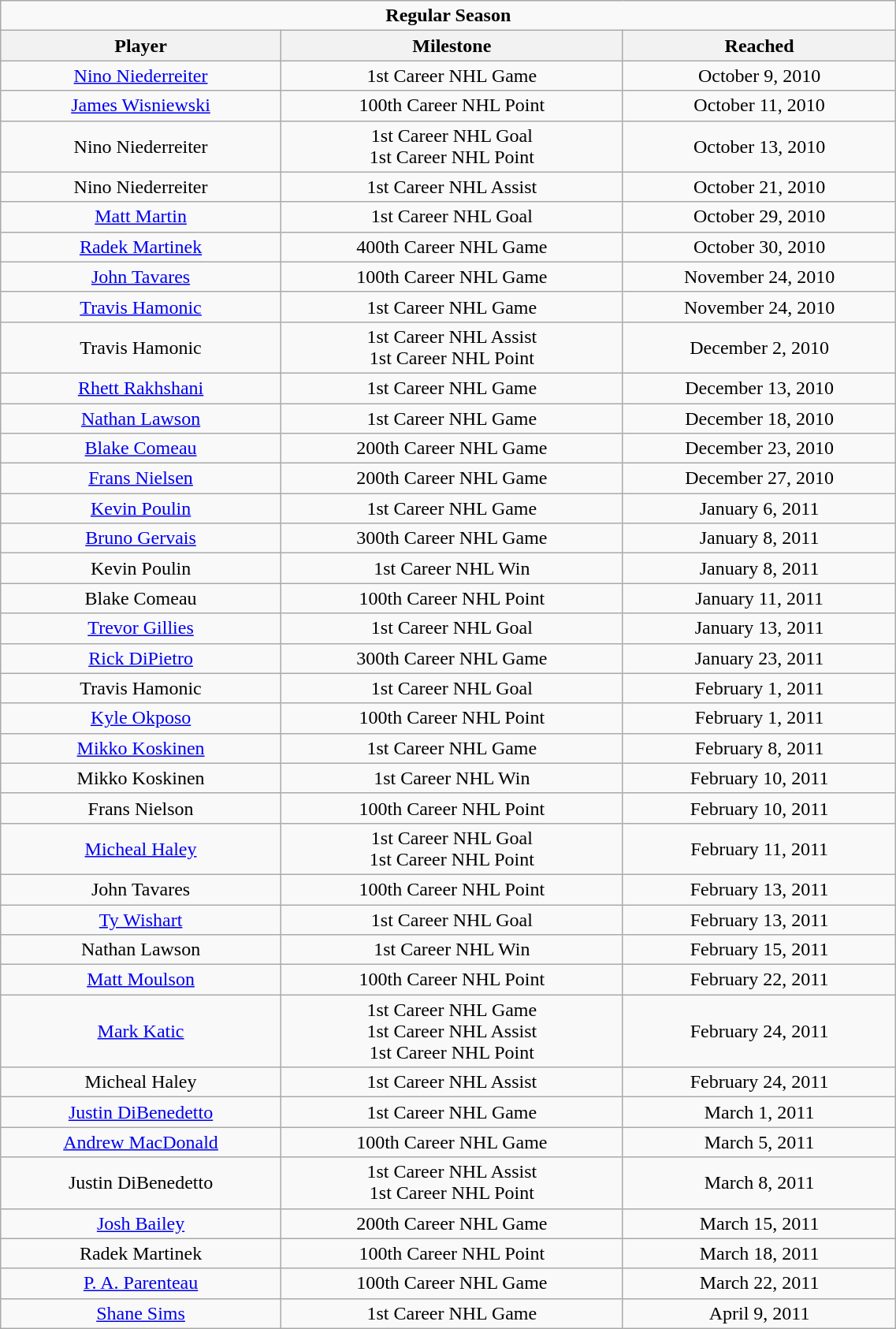<table class="wikitable" style="width:60%; text-align:center;">
<tr>
<td colspan="10" style="text-align:center;"><strong>Regular Season</strong></td>
</tr>
<tr>
<th>Player</th>
<th>Milestone</th>
<th>Reached</th>
</tr>
<tr>
<td><a href='#'>Nino Niederreiter</a></td>
<td>1st Career NHL Game</td>
<td>October 9, 2010</td>
</tr>
<tr>
<td><a href='#'>James Wisniewski</a></td>
<td>100th Career NHL Point</td>
<td>October 11, 2010</td>
</tr>
<tr>
<td>Nino Niederreiter</td>
<td>1st Career NHL Goal<br>1st Career NHL Point</td>
<td>October 13, 2010</td>
</tr>
<tr>
<td>Nino Niederreiter</td>
<td>1st Career NHL Assist</td>
<td>October 21, 2010</td>
</tr>
<tr>
<td><a href='#'>Matt Martin</a></td>
<td>1st Career NHL Goal</td>
<td>October 29, 2010</td>
</tr>
<tr>
<td><a href='#'>Radek Martinek</a></td>
<td>400th Career NHL Game</td>
<td>October 30, 2010</td>
</tr>
<tr>
<td><a href='#'>John Tavares</a></td>
<td>100th Career NHL Game</td>
<td>November 24, 2010</td>
</tr>
<tr>
<td><a href='#'>Travis Hamonic</a></td>
<td>1st Career NHL Game</td>
<td>November 24, 2010</td>
</tr>
<tr>
<td>Travis Hamonic</td>
<td>1st Career NHL Assist<br>1st Career NHL Point</td>
<td>December 2, 2010</td>
</tr>
<tr>
<td><a href='#'>Rhett Rakhshani</a></td>
<td>1st Career NHL Game</td>
<td>December 13, 2010</td>
</tr>
<tr>
<td><a href='#'>Nathan Lawson</a></td>
<td>1st Career NHL Game</td>
<td>December 18, 2010</td>
</tr>
<tr>
<td><a href='#'>Blake Comeau</a></td>
<td>200th Career NHL Game</td>
<td>December 23, 2010</td>
</tr>
<tr>
<td><a href='#'>Frans Nielsen</a></td>
<td>200th Career NHL Game</td>
<td>December 27, 2010</td>
</tr>
<tr>
<td><a href='#'>Kevin Poulin</a></td>
<td>1st Career NHL Game</td>
<td>January 6, 2011</td>
</tr>
<tr>
<td><a href='#'>Bruno Gervais</a></td>
<td>300th Career NHL Game</td>
<td>January 8, 2011</td>
</tr>
<tr>
<td>Kevin Poulin</td>
<td>1st Career NHL Win</td>
<td>January 8, 2011</td>
</tr>
<tr>
<td>Blake Comeau</td>
<td>100th Career NHL Point</td>
<td>January 11, 2011</td>
</tr>
<tr>
<td><a href='#'>Trevor Gillies</a></td>
<td>1st Career NHL Goal</td>
<td>January 13, 2011</td>
</tr>
<tr>
<td><a href='#'>Rick DiPietro</a></td>
<td>300th Career NHL Game</td>
<td>January 23, 2011</td>
</tr>
<tr>
<td>Travis Hamonic</td>
<td>1st Career NHL Goal</td>
<td>February 1, 2011</td>
</tr>
<tr>
<td><a href='#'>Kyle Okposo</a></td>
<td>100th Career NHL Point</td>
<td>February 1, 2011</td>
</tr>
<tr>
<td><a href='#'>Mikko Koskinen</a></td>
<td>1st Career NHL Game</td>
<td>February 8, 2011</td>
</tr>
<tr>
<td>Mikko Koskinen</td>
<td>1st Career NHL Win</td>
<td>February 10, 2011</td>
</tr>
<tr>
<td>Frans Nielson</td>
<td>100th Career NHL Point</td>
<td>February 10, 2011</td>
</tr>
<tr>
<td><a href='#'>Micheal Haley</a></td>
<td>1st Career NHL Goal<br>1st Career NHL Point</td>
<td>February 11, 2011</td>
</tr>
<tr>
<td>John Tavares</td>
<td>100th Career NHL Point</td>
<td>February 13, 2011</td>
</tr>
<tr>
<td><a href='#'>Ty Wishart</a></td>
<td>1st Career NHL Goal</td>
<td>February 13, 2011</td>
</tr>
<tr>
<td>Nathan Lawson</td>
<td>1st Career NHL Win</td>
<td>February 15, 2011</td>
</tr>
<tr>
<td><a href='#'>Matt Moulson</a></td>
<td>100th Career NHL Point</td>
<td>February 22, 2011</td>
</tr>
<tr>
<td><a href='#'>Mark Katic</a></td>
<td>1st Career NHL Game<br>1st Career NHL Assist<br>1st Career NHL Point</td>
<td>February 24, 2011</td>
</tr>
<tr>
<td>Micheal Haley</td>
<td>1st Career NHL Assist</td>
<td>February 24, 2011</td>
</tr>
<tr>
<td><a href='#'>Justin DiBenedetto</a></td>
<td>1st Career NHL Game</td>
<td>March 1, 2011</td>
</tr>
<tr>
<td><a href='#'>Andrew MacDonald</a></td>
<td>100th Career NHL Game</td>
<td>March 5, 2011</td>
</tr>
<tr>
<td>Justin DiBenedetto</td>
<td>1st Career NHL Assist<br>1st Career NHL Point</td>
<td>March 8, 2011</td>
</tr>
<tr>
<td><a href='#'>Josh Bailey</a></td>
<td>200th Career NHL Game</td>
<td>March 15, 2011</td>
</tr>
<tr>
<td>Radek Martinek</td>
<td>100th Career NHL Point</td>
<td>March 18, 2011</td>
</tr>
<tr>
<td><a href='#'>P. A. Parenteau</a></td>
<td>100th Career NHL Game</td>
<td>March 22, 2011</td>
</tr>
<tr>
<td><a href='#'>Shane Sims</a></td>
<td>1st Career NHL Game</td>
<td>April 9, 2011</td>
</tr>
</table>
